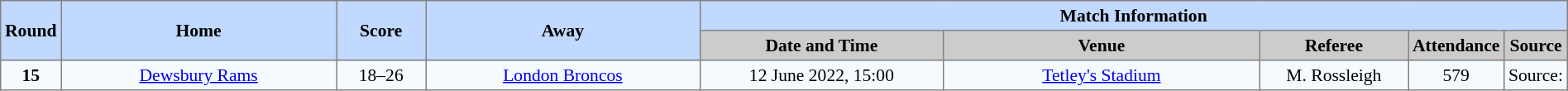<table border=1 style="border-collapse:collapse; font-size:90%; text-align:center;" cellpadding=3 cellspacing=0 width=100%>
<tr style="background:#c1d8ff;">
<th scope="col" rowspan=2 width=1%>Round</th>
<th scope="col" rowspan=2 width=19%>Home</th>
<th scope="col" rowspan=2 width=6%>Score</th>
<th scope="col" rowspan=2 width=19%>Away</th>
<th colspan=5>Match Information</th>
</tr>
<tr style="background:#cccccc;">
<th scope="col" width=17%>Date and Time</th>
<th scope="col" width=22%>Venue</th>
<th scope="col" width=10%>Referee</th>
<th scope="col" width=7%>Attendance</th>
<th scope="col" width=7%>Source</th>
</tr>
<tr style="background:#f5faff;">
<td><strong>15</strong></td>
<td> <a href='#'>Dewsbury Rams</a></td>
<td>18–26</td>
<td> <a href='#'>London Broncos</a></td>
<td>12 June 2022, 15:00</td>
<td><a href='#'>Tetley's Stadium</a></td>
<td>M. Rossleigh</td>
<td>579</td>
<td>Source:</td>
</tr>
</table>
